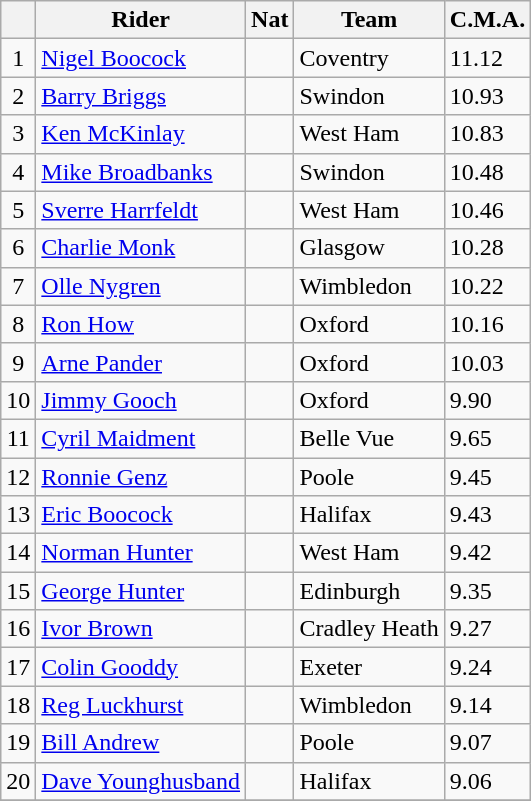<table class=wikitable>
<tr>
<th></th>
<th>Rider</th>
<th>Nat</th>
<th>Team</th>
<th>C.M.A.</th>
</tr>
<tr>
<td align="center">1</td>
<td><a href='#'>Nigel Boocock</a></td>
<td></td>
<td>Coventry</td>
<td>11.12</td>
</tr>
<tr>
<td align="center">2</td>
<td><a href='#'>Barry Briggs</a></td>
<td></td>
<td>Swindon</td>
<td>10.93</td>
</tr>
<tr>
<td align="center">3</td>
<td><a href='#'>Ken McKinlay</a></td>
<td></td>
<td>West Ham</td>
<td>10.83</td>
</tr>
<tr>
<td align="center">4</td>
<td><a href='#'>Mike Broadbanks</a></td>
<td></td>
<td>Swindon</td>
<td>10.48</td>
</tr>
<tr>
<td align="center">5</td>
<td><a href='#'>Sverre Harrfeldt</a></td>
<td></td>
<td>West Ham</td>
<td>10.46</td>
</tr>
<tr>
<td align="center">6</td>
<td><a href='#'>Charlie Monk</a></td>
<td></td>
<td>Glasgow</td>
<td>10.28</td>
</tr>
<tr>
<td align="center">7</td>
<td><a href='#'>Olle Nygren</a></td>
<td></td>
<td>Wimbledon</td>
<td>10.22</td>
</tr>
<tr>
<td align="center">8</td>
<td><a href='#'>Ron How</a></td>
<td></td>
<td>Oxford</td>
<td>10.16</td>
</tr>
<tr>
<td align="center">9</td>
<td><a href='#'>Arne Pander</a></td>
<td></td>
<td>Oxford</td>
<td>10.03</td>
</tr>
<tr>
<td align="center">10</td>
<td><a href='#'>Jimmy Gooch</a></td>
<td></td>
<td>Oxford</td>
<td>9.90</td>
</tr>
<tr>
<td align="center">11</td>
<td><a href='#'>Cyril Maidment</a></td>
<td></td>
<td>Belle Vue</td>
<td>9.65</td>
</tr>
<tr>
<td align="center">12</td>
<td><a href='#'>Ronnie Genz</a></td>
<td></td>
<td>Poole</td>
<td>9.45</td>
</tr>
<tr>
<td align="center">13</td>
<td><a href='#'>Eric Boocock</a></td>
<td></td>
<td>Halifax</td>
<td>9.43</td>
</tr>
<tr>
<td align="center">14</td>
<td><a href='#'>Norman Hunter</a></td>
<td></td>
<td>West Ham</td>
<td>9.42</td>
</tr>
<tr>
<td align="center">15</td>
<td><a href='#'>George Hunter</a></td>
<td></td>
<td>Edinburgh</td>
<td>9.35</td>
</tr>
<tr>
<td align="center">16</td>
<td><a href='#'>Ivor Brown</a></td>
<td></td>
<td>Cradley Heath</td>
<td>9.27</td>
</tr>
<tr>
<td align="center">17</td>
<td><a href='#'>Colin Gooddy</a></td>
<td></td>
<td>Exeter</td>
<td>9.24</td>
</tr>
<tr>
<td align="center">18</td>
<td><a href='#'>Reg Luckhurst</a></td>
<td></td>
<td>Wimbledon</td>
<td>9.14</td>
</tr>
<tr>
<td align="center">19</td>
<td><a href='#'>Bill Andrew</a></td>
<td></td>
<td>Poole</td>
<td>9.07</td>
</tr>
<tr>
<td align="center">20</td>
<td><a href='#'>Dave Younghusband</a></td>
<td></td>
<td>Halifax</td>
<td>9.06</td>
</tr>
<tr>
</tr>
</table>
